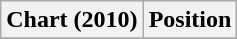<table class="wikitable plainrowheaders" style="text-align:center">
<tr>
<th scope="col">Chart (2010)</th>
<th scope="col">Position</th>
</tr>
<tr>
</tr>
</table>
